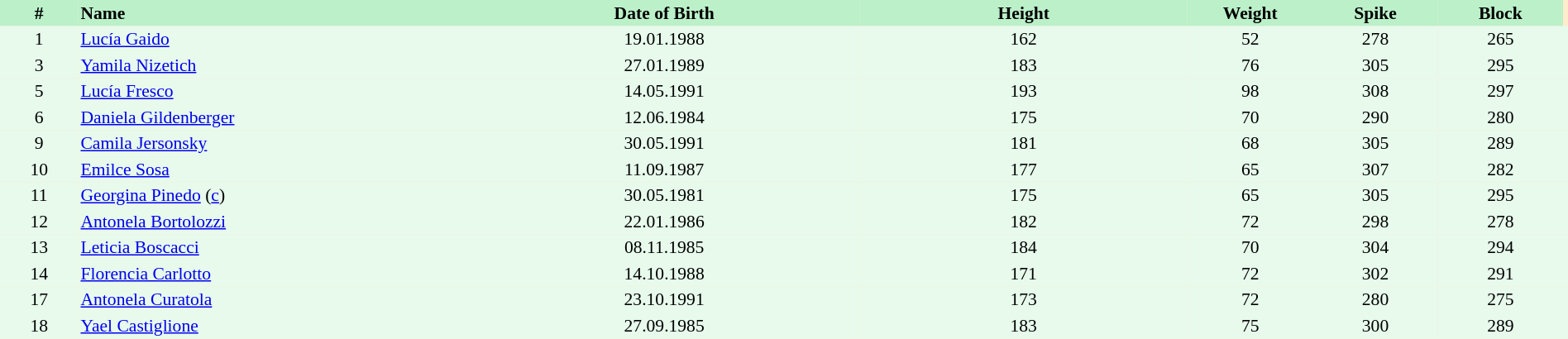<table border=0 cellpadding=2 cellspacing=0  |- bgcolor=#FFECCE style="text-align:center; font-size:90%;" width=100%>
<tr bgcolor=#BBF0C9>
<th width=5%>#</th>
<th width=25% align=left>Name</th>
<th width=25%>Date of Birth</th>
<th width=21%>Height</th>
<th width=8%>Weight</th>
<th width=8%>Spike</th>
<th width=8%>Block</th>
</tr>
<tr bgcolor=#E7FAEC>
<td>1</td>
<td align=left><a href='#'>Lucía Gaido</a></td>
<td>19.01.1988</td>
<td>162</td>
<td>52</td>
<td>278</td>
<td>265</td>
<td></td>
</tr>
<tr bgcolor=#E7FAEC>
<td>3</td>
<td align=left><a href='#'>Yamila Nizetich</a></td>
<td>27.01.1989</td>
<td>183</td>
<td>76</td>
<td>305</td>
<td>295</td>
<td></td>
</tr>
<tr bgcolor=#E7FAEC>
<td>5</td>
<td align=left><a href='#'>Lucía Fresco</a></td>
<td>14.05.1991</td>
<td>193</td>
<td>98</td>
<td>308</td>
<td>297</td>
<td></td>
</tr>
<tr bgcolor=#E7FAEC>
<td>6</td>
<td align=left><a href='#'>Daniela Gildenberger</a></td>
<td>12.06.1984</td>
<td>175</td>
<td>70</td>
<td>290</td>
<td>280</td>
<td></td>
</tr>
<tr bgcolor=#E7FAEC>
<td>9</td>
<td align=left><a href='#'>Camila Jersonsky</a></td>
<td>30.05.1991</td>
<td>181</td>
<td>68</td>
<td>305</td>
<td>289</td>
<td></td>
</tr>
<tr bgcolor=#E7FAEC>
<td>10</td>
<td align=left><a href='#'>Emilce Sosa</a></td>
<td>11.09.1987</td>
<td>177</td>
<td>65</td>
<td>307</td>
<td>282</td>
<td></td>
</tr>
<tr bgcolor=#E7FAEC>
<td>11</td>
<td align=left><a href='#'>Georgina Pinedo</a> (<a href='#'>c</a>)</td>
<td>30.05.1981</td>
<td>175</td>
<td>65</td>
<td>305</td>
<td>295</td>
<td></td>
</tr>
<tr bgcolor=#E7FAEC>
<td>12</td>
<td align=left><a href='#'>Antonela Bortolozzi</a></td>
<td>22.01.1986</td>
<td>182</td>
<td>72</td>
<td>298</td>
<td>278</td>
<td></td>
</tr>
<tr bgcolor=#E7FAEC>
<td>13</td>
<td align=left><a href='#'>Leticia Boscacci</a></td>
<td>08.11.1985</td>
<td>184</td>
<td>70</td>
<td>304</td>
<td>294</td>
<td></td>
</tr>
<tr bgcolor=#E7FAEC>
<td>14</td>
<td align=left><a href='#'>Florencia Carlotto</a></td>
<td>14.10.1988</td>
<td>171</td>
<td>72</td>
<td>302</td>
<td>291</td>
<td></td>
</tr>
<tr bgcolor=#E7FAEC>
<td>17</td>
<td align=left><a href='#'>Antonela Curatola</a></td>
<td>23.10.1991</td>
<td>173</td>
<td>72</td>
<td>280</td>
<td>275</td>
<td></td>
</tr>
<tr bgcolor=#E7FAEC>
<td>18</td>
<td align=left><a href='#'>Yael Castiglione</a></td>
<td>27.09.1985</td>
<td>183</td>
<td>75</td>
<td>300</td>
<td>289</td>
<td></td>
</tr>
</table>
